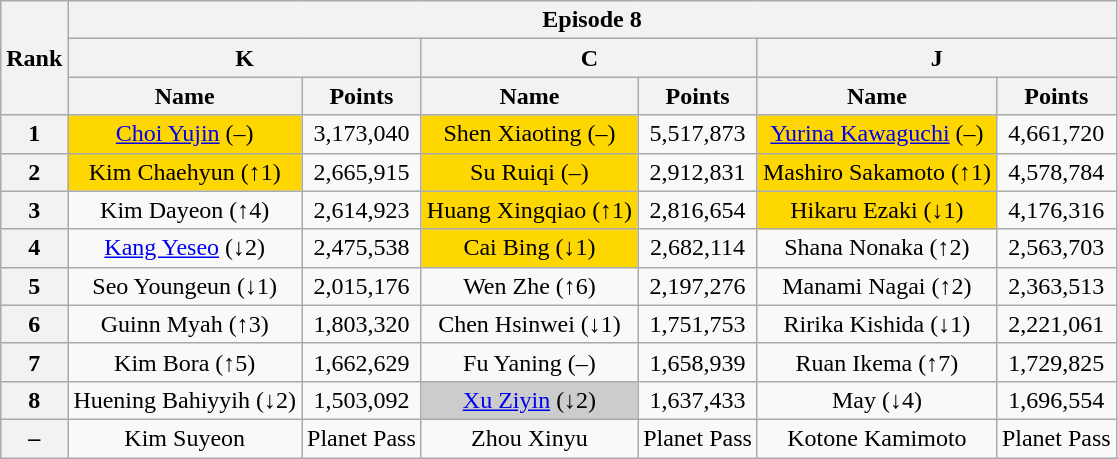<table class="wikitable sortable" style="text-align:center">
<tr>
<th rowspan="3">Rank</th>
<th colspan="6">Episode 8</th>
</tr>
<tr>
<th colspan="2">K</th>
<th colspan="2">C</th>
<th colspan="2">J</th>
</tr>
<tr>
<th>Name</th>
<th>Points</th>
<th>Name</th>
<th>Points</th>
<th>Name</th>
<th>Points</th>
</tr>
<tr>
<th>1</th>
<td style="background:#FFD700"><a href='#'>Choi Yujin</a> (–)</td>
<td>3,173,040</td>
<td style="background:#FFD700">Shen Xiaoting (–)</td>
<td>5,517,873</td>
<td style="background:#FFD700"><a href='#'>Yurina Kawaguchi</a> (–)</td>
<td>4,661,720</td>
</tr>
<tr>
<th>2</th>
<td style="background:#FFD700">Kim Chaehyun (↑1)</td>
<td>2,665,915</td>
<td style="background:#FFD700">Su Ruiqi (–)</td>
<td>2,912,831</td>
<td style="background:#FFD700">Mashiro Sakamoto (↑1)</td>
<td>4,578,784</td>
</tr>
<tr>
<th>3</th>
<td>Kim Dayeon (↑4)</td>
<td>2,614,923</td>
<td style="background:#FFD700">Huang Xingqiao (↑1)</td>
<td>2,816,654</td>
<td style="background:#FFD700">Hikaru Ezaki (↓1)</td>
<td>4,176,316</td>
</tr>
<tr>
<th>4</th>
<td><a href='#'>Kang Yeseo</a> (↓2)</td>
<td>2,475,538</td>
<td style="background:#FFD700">Cai Bing (↓1)</td>
<td>2,682,114</td>
<td>Shana Nonaka (↑2)</td>
<td>2,563,703</td>
</tr>
<tr>
<th>5</th>
<td>Seo Youngeun (↓1)</td>
<td>2,015,176</td>
<td>Wen Zhe (↑6)</td>
<td>2,197,276</td>
<td>Manami Nagai (↑2)</td>
<td>2,363,513</td>
</tr>
<tr>
<th>6</th>
<td>Guinn Myah (↑3)</td>
<td>1,803,320</td>
<td>Chen Hsinwei (↓1)</td>
<td>1,751,753</td>
<td>Ririka Kishida (↓1)</td>
<td>2,221,061</td>
</tr>
<tr>
<th>7</th>
<td>Kim Bora (↑5)</td>
<td>1,662,629</td>
<td>Fu Yaning (–)</td>
<td>1,658,939</td>
<td>Ruan Ikema (↑7)</td>
<td>1,729,825</td>
</tr>
<tr>
<th>8</th>
<td>Huening Bahiyyih (↓2)</td>
<td>1,503,092</td>
<td style="background:#CCCCCC"><a href='#'>Xu Ziyin</a> (↓2)</td>
<td>1,637,433</td>
<td>May (↓4)</td>
<td>1,696,554</td>
</tr>
<tr>
<th>–</th>
<td>Kim Suyeon</td>
<td>Planet Pass</td>
<td>Zhou Xinyu</td>
<td>Planet Pass</td>
<td>Kotone Kamimoto</td>
<td>Planet Pass</td>
</tr>
</table>
